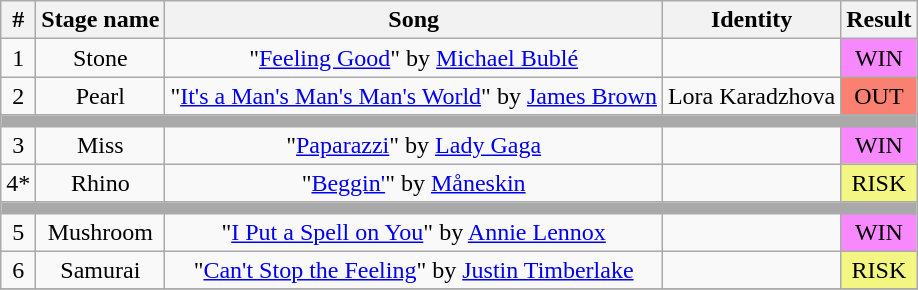<table class="wikitable plainrowheaders" style="text-align: center;">
<tr>
<th>#</th>
<th>Stage name</th>
<th>Song</th>
<th>Identity</th>
<th>Result</th>
</tr>
<tr>
<td>1</td>
<td>Stone</td>
<td>"<a href='#'>Feeling Good</a>" by <a href='#'>Michael Bublé</a></td>
<td></td>
<td bgcolor="#F888FD">WIN</td>
</tr>
<tr>
<td>2</td>
<td>Pearl</td>
<td>"<a href='#'>It's a Man's Man's Man's World</a>" by <a href='#'>James Brown</a></td>
<td>Lora Karadzhova</td>
<td bgcolor=salmon>OUT</td>
</tr>
<tr>
<td colspan="5" style="background:darkgray"></td>
</tr>
<tr>
<td>3</td>
<td>Miss</td>
<td>"<a href='#'>Paparazzi</a>" by <a href='#'>Lady Gaga</a></td>
<td></td>
<td bgcolor="#F888FD">WIN</td>
</tr>
<tr>
<td>4*</td>
<td>Rhino</td>
<td>"<a href='#'>Beggin'</a>" by <a href='#'>Måneskin</a></td>
<td></td>
<td bgcolor="#F3F781">RISK</td>
</tr>
<tr>
<td colspan="5" style="background:darkgray"></td>
</tr>
<tr>
<td>5</td>
<td>Mushroom</td>
<td>"<a href='#'>I Put a Spell on You</a>" by <a href='#'>Annie Lennox</a></td>
<td></td>
<td bgcolor="#F888FD">WIN</td>
</tr>
<tr>
<td>6</td>
<td>Samurai</td>
<td>"<a href='#'>Can't Stop the Feeling</a>" by <a href='#'>Justin Timberlake</a></td>
<td></td>
<td bgcolor="#F3F781">RISK</td>
</tr>
<tr>
</tr>
</table>
